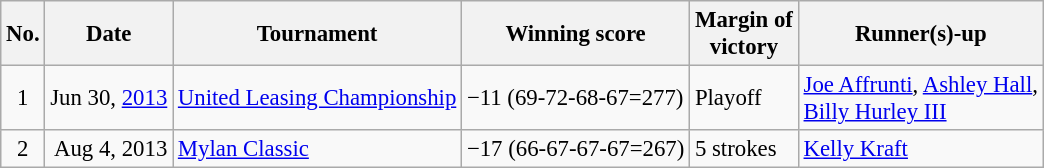<table class="wikitable" style="font-size:95%;">
<tr>
<th>No.</th>
<th>Date</th>
<th>Tournament</th>
<th>Winning score</th>
<th>Margin of<br>victory</th>
<th>Runner(s)-up</th>
</tr>
<tr>
<td align=center>1</td>
<td align=right>Jun 30, <a href='#'>2013</a></td>
<td><a href='#'>United Leasing Championship</a></td>
<td>−11 (69-72-68-67=277)</td>
<td>Playoff</td>
<td> <a href='#'>Joe Affrunti</a>,  <a href='#'>Ashley Hall</a>,<br> <a href='#'>Billy Hurley III</a></td>
</tr>
<tr>
<td align=center>2</td>
<td align=right>Aug 4, 2013</td>
<td><a href='#'>Mylan Classic</a></td>
<td>−17 (66-67-67-67=267)</td>
<td>5 strokes</td>
<td> <a href='#'>Kelly Kraft</a></td>
</tr>
</table>
